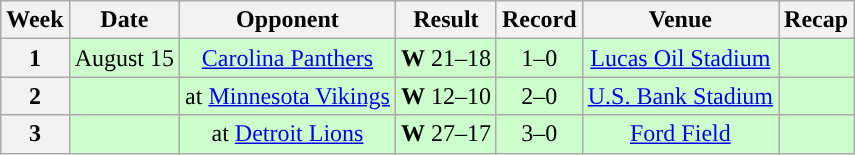<table class="wikitable" style="text-align:center">
<tr>
<th>Week</th>
<th>Date</th>
<th>Opponent</th>
<th>Result</th>
<th>Record</th>
<th>Venue</th>
<th>Recap</th>
</tr>
<tr style="background:#cfc">
<th>1</th>
<td>August 15</td>
<td><a href='#'>Carolina Panthers</a></td>
<td><strong>W</strong> 21–18</td>
<td>1–0</td>
<td><a href='#'>Lucas Oil Stadium</a></td>
<td></td>
</tr>
<tr style="background:#cfc">
<th>2</th>
<td></td>
<td>at <a href='#'>Minnesota Vikings</a></td>
<td><strong>W</strong> 12–10</td>
<td>2–0</td>
<td><a href='#'>U.S. Bank Stadium</a></td>
<td></td>
</tr>
<tr style="background:#cfc">
<th>3</th>
<td></td>
<td>at <a href='#'>Detroit Lions</a></td>
<td><strong>W</strong> 27–17</td>
<td>3–0</td>
<td><a href='#'>Ford Field</a></td>
<td></td>
</tr>
</table>
